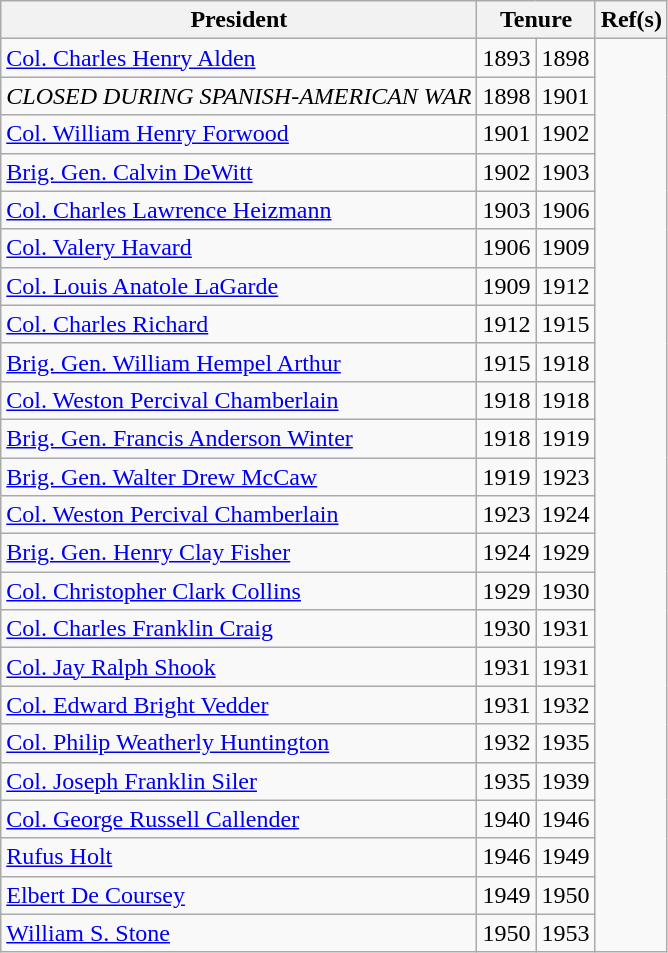<table class="wikitable sortable" border="1">
<tr>
<th>President</th>
<th colspan="2">Tenure</th>
<th>Ref(s)</th>
</tr>
<tr>
<td><a href='#'>Col. Charles Henry Alden</a></td>
<td>1893</td>
<td>1898</td>
<td rowspan="24"></td>
</tr>
<tr>
<td><em>CLOSED DURING SPANISH-AMERICAN WAR</em></td>
<td>1898</td>
<td>1901</td>
</tr>
<tr>
<td><a href='#'>Col. William Henry Forwood</a></td>
<td>1901</td>
<td>1902</td>
</tr>
<tr>
<td><a href='#'>Brig. Gen. Calvin DeWitt</a></td>
<td>1902</td>
<td>1903</td>
</tr>
<tr>
<td><a href='#'>Col. Charles Lawrence Heizmann</a></td>
<td>1903</td>
<td>1906</td>
</tr>
<tr>
<td><a href='#'>Col. Valery Havard</a></td>
<td>1906</td>
<td>1909</td>
</tr>
<tr>
<td><a href='#'>Col. Louis Anatole LaGarde</a></td>
<td>1909</td>
<td>1912</td>
</tr>
<tr>
<td><a href='#'>Col. Charles Richard</a></td>
<td>1912</td>
<td>1915</td>
</tr>
<tr>
<td><a href='#'>Brig. Gen. William Hempel Arthur</a></td>
<td>1915</td>
<td>1918</td>
</tr>
<tr>
<td><a href='#'>Col. Weston Percival Chamberlain</a></td>
<td>1918</td>
<td>1918</td>
</tr>
<tr>
<td><a href='#'>Brig. Gen. Francis Anderson Winter</a></td>
<td>1918</td>
<td>1919</td>
</tr>
<tr>
<td><a href='#'>Brig. Gen. Walter Drew McCaw</a></td>
<td>1919</td>
<td>1923</td>
</tr>
<tr>
<td><a href='#'>Col. Weston Percival Chamberlain</a></td>
<td>1923</td>
<td>1924</td>
</tr>
<tr>
<td><a href='#'>Brig. Gen. Henry Clay Fisher</a></td>
<td>1924</td>
<td>1929</td>
</tr>
<tr>
<td><a href='#'>Col. Christopher Clark Collins</a></td>
<td>1929</td>
<td>1930</td>
</tr>
<tr>
<td><a href='#'>Col. Charles Franklin Craig</a></td>
<td>1930</td>
<td>1931</td>
</tr>
<tr>
<td><a href='#'>Col. Jay Ralph Shook</a></td>
<td>1931</td>
<td>1931</td>
</tr>
<tr>
<td><a href='#'>Col. Edward Bright Vedder</a></td>
<td>1931</td>
<td>1932</td>
</tr>
<tr>
<td><a href='#'>Col. Philip Weatherly Huntington</a></td>
<td>1932</td>
<td>1935</td>
</tr>
<tr>
<td><a href='#'>Col. Joseph Franklin Siler</a></td>
<td>1935</td>
<td>1939</td>
</tr>
<tr>
<td><a href='#'>Col. George Russell Callender</a></td>
<td>1940</td>
<td>1946</td>
</tr>
<tr>
<td><a href='#'>Rufus Holt</a></td>
<td>1946</td>
<td>1949</td>
</tr>
<tr>
<td><a href='#'>Elbert De Coursey</a></td>
<td>1949</td>
<td>1950</td>
</tr>
<tr>
<td><a href='#'>William S. Stone</a></td>
<td>1950</td>
<td>1953</td>
</tr>
</table>
